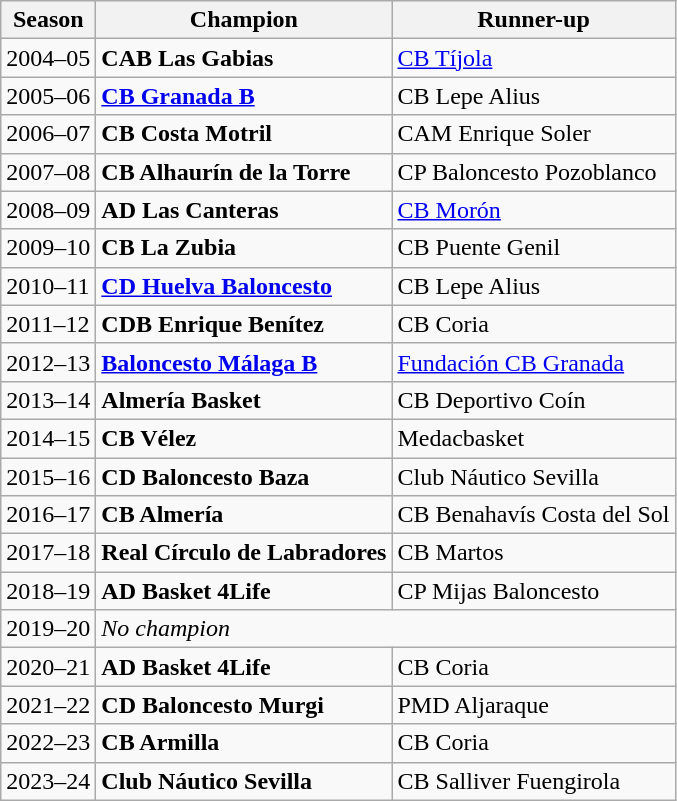<table class="wikitable">
<tr>
<th>Season</th>
<th>Champion</th>
<th>Runner-up</th>
</tr>
<tr>
<td>2004–05</td>
<td><strong>CAB Las Gabias</strong></td>
<td><a href='#'>CB Tíjola</a></td>
</tr>
<tr>
<td>2005–06</td>
<td><strong><a href='#'>CB Granada B</a></strong></td>
<td>CB Lepe Alius</td>
</tr>
<tr>
<td>2006–07</td>
<td><strong>CB Costa Motril</strong></td>
<td>CAM Enrique Soler</td>
</tr>
<tr>
<td>2007–08</td>
<td><strong>CB Alhaurín de la Torre</strong></td>
<td>CP Baloncesto Pozoblanco</td>
</tr>
<tr>
<td>2008–09</td>
<td><strong>AD Las Canteras</strong></td>
<td><a href='#'>CB Morón</a></td>
</tr>
<tr>
<td>2009–10</td>
<td><strong>CB La Zubia</strong></td>
<td>CB Puente Genil</td>
</tr>
<tr>
<td>2010–11</td>
<td><strong><a href='#'>CD Huelva Baloncesto</a></strong></td>
<td>CB Lepe Alius</td>
</tr>
<tr>
<td>2011–12</td>
<td><strong>CDB Enrique Benítez</strong></td>
<td>CB Coria</td>
</tr>
<tr>
<td>2012–13</td>
<td><strong><a href='#'>Baloncesto Málaga B</a></strong></td>
<td><a href='#'>Fundación CB Granada</a></td>
</tr>
<tr>
<td>2013–14</td>
<td><strong>Almería Basket</strong></td>
<td>CB Deportivo Coín</td>
</tr>
<tr>
<td>2014–15</td>
<td><strong>CB Vélez</strong></td>
<td>Medacbasket</td>
</tr>
<tr>
<td>2015–16</td>
<td><strong>CD Baloncesto Baza</strong></td>
<td>Club Náutico Sevilla</td>
</tr>
<tr>
<td>2016–17</td>
<td><strong>CB Almería</strong></td>
<td>CB Benahavís Costa del Sol</td>
</tr>
<tr>
<td>2017–18</td>
<td><strong>Real Círculo de Labradores</strong></td>
<td>CB Martos</td>
</tr>
<tr>
<td>2018–19</td>
<td><strong>AD Basket 4Life</strong></td>
<td>CP Mijas Baloncesto</td>
</tr>
<tr>
<td>2019–20</td>
<td colspan="2"><em>No champion</em></td>
</tr>
<tr>
<td>2020–21</td>
<td><strong>AD Basket 4Life</strong></td>
<td>CB Coria</td>
</tr>
<tr>
<td>2021–22</td>
<td><strong>CD Baloncesto Murgi</strong></td>
<td>PMD Aljaraque</td>
</tr>
<tr>
<td>2022–23</td>
<td><strong>CB Armilla</strong></td>
<td>CB Coria</td>
</tr>
<tr>
<td>2023–24</td>
<td><strong>Club Náutico Sevilla</strong></td>
<td>CB Salliver Fuengirola</td>
</tr>
</table>
